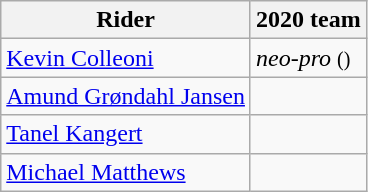<table class="wikitable">
<tr>
<th>Rider</th>
<th>2020 team</th>
</tr>
<tr>
<td><a href='#'>Kevin Colleoni</a></td>
<td><em>neo-pro</em> <small>()</small></td>
</tr>
<tr>
<td><a href='#'>Amund Grøndahl Jansen</a></td>
<td></td>
</tr>
<tr>
<td><a href='#'>Tanel Kangert</a></td>
<td></td>
</tr>
<tr>
<td><a href='#'>Michael Matthews</a></td>
<td></td>
</tr>
</table>
